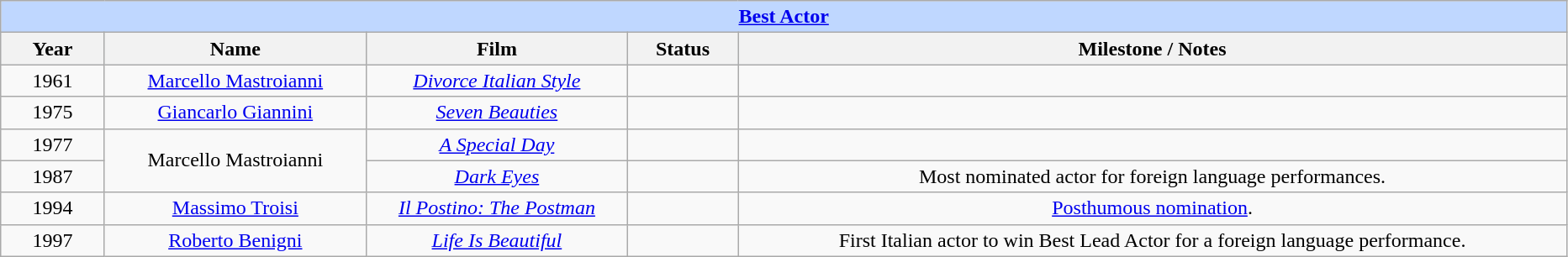<table class="wikitable" style="text-align: center">
<tr style="background:#bfd7ff;">
<td colspan="5" style="text-align:center;"><strong><a href='#'>Best Actor</a></strong></td>
</tr>
<tr style="background:#ebf5ff;">
<th style="width:075px;">Year</th>
<th style="width:200px;">Name</th>
<th style="width:200px;">Film</th>
<th style="width:080px;">Status</th>
<th style="width:650px;">Milestone / Notes</th>
</tr>
<tr>
<td>1961</td>
<td><a href='#'>Marcello Mastroianni</a></td>
<td><em><a href='#'>Divorce Italian Style</a></em></td>
<td></td>
<td></td>
</tr>
<tr>
<td>1975</td>
<td><a href='#'>Giancarlo Giannini</a></td>
<td><em><a href='#'>Seven Beauties</a></em></td>
<td></td>
<td></td>
</tr>
<tr>
<td>1977</td>
<td rowspan=2>Marcello Mastroianni</td>
<td><em><a href='#'>A Special Day</a></em></td>
<td></td>
<td></td>
</tr>
<tr>
<td>1987</td>
<td><em><a href='#'>Dark Eyes</a></em></td>
<td></td>
<td>Most nominated actor for foreign language performances.</td>
</tr>
<tr>
<td>1994</td>
<td><a href='#'>Massimo Troisi</a></td>
<td><em><a href='#'>Il Postino: The Postman</a></em></td>
<td></td>
<td><a href='#'>Posthumous nomination</a>.</td>
</tr>
<tr>
<td>1997</td>
<td><a href='#'>Roberto Benigni</a></td>
<td><em><a href='#'>Life Is Beautiful</a></em></td>
<td></td>
<td>First Italian actor to win Best Lead Actor for a foreign language performance.</td>
</tr>
</table>
